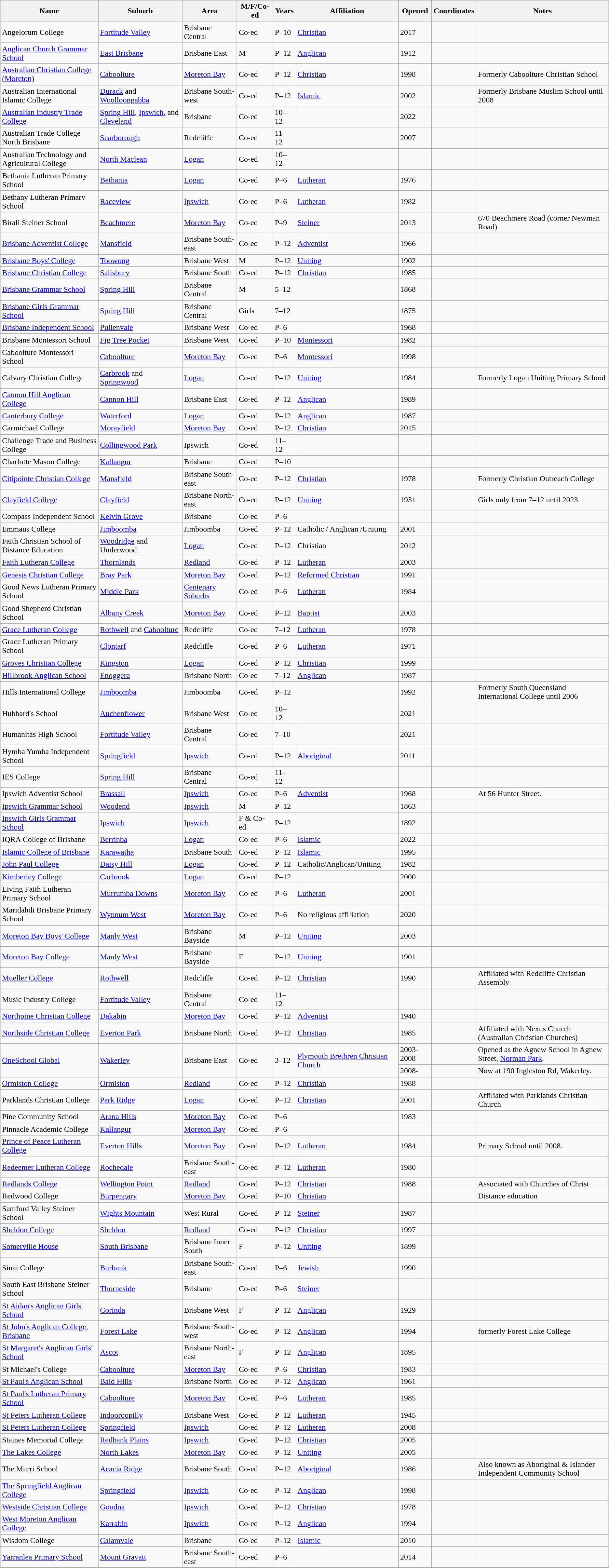<table class="wikitable sortable">
<tr>
<th>Name</th>
<th>Suburb</th>
<th>Area</th>
<th>M/F/Co-ed</th>
<th>Years</th>
<th>Affiliation</th>
<th>Opened</th>
<th>Coordinates</th>
<th>Notes</th>
</tr>
<tr>
<td>Angelorum College</td>
<td><a href='#'>Fortitude Valley</a></td>
<td>Brisbane Central</td>
<td>Co-ed</td>
<td>P–10</td>
<td><a href='#'>Christian</a></td>
<td>2017</td>
<td></td>
<td></td>
</tr>
<tr>
<td><a href='#'>Anglican Church Grammar School</a></td>
<td><a href='#'>East Brisbane</a></td>
<td>Brisbane East</td>
<td>M</td>
<td>P–12</td>
<td><a href='#'>Anglican</a></td>
<td>1912</td>
<td></td>
<td></td>
</tr>
<tr>
<td><a href='#'>Australian Christian College (Moreton)</a></td>
<td><a href='#'>Caboolture</a></td>
<td><a href='#'>Moreton Bay</a></td>
<td>Co-ed</td>
<td>P–12</td>
<td><a href='#'>Christian</a></td>
<td>1998</td>
<td></td>
<td>Formerly Caboolture Christian School</td>
</tr>
<tr>
<td>Australian International Islamic College</td>
<td><a href='#'>Durack</a> and <a href='#'>Woolloongabba</a></td>
<td>Brisbane South-west</td>
<td>Co-ed</td>
<td>P–12</td>
<td><a href='#'>Islamic</a></td>
<td>2002</td>
<td></td>
<td>Formerly Brisbane Muslim School until 2008</td>
</tr>
<tr>
<td><a href='#'>Australian Industry Trade College</a></td>
<td><a href='#'>Spring Hill</a>, <a href='#'>Ipswich</a>, and <a href='#'>Cleveland</a></td>
<td>Brisbane</td>
<td>Co-ed</td>
<td>10–12</td>
<td></td>
<td>2022</td>
<td></td>
<td></td>
</tr>
<tr>
<td>Australian Trade College North Brisbane</td>
<td><a href='#'>Scarborough</a></td>
<td>Redcliffe</td>
<td>Co-ed</td>
<td>11–12</td>
<td></td>
<td>2007</td>
<td></td>
<td></td>
</tr>
<tr>
<td>Australian Technology and Agricultural College</td>
<td><a href='#'>North Maclean</a></td>
<td><a href='#'>Logan</a></td>
<td>Co-ed</td>
<td>10–12</td>
<td></td>
<td></td>
<td></td>
<td></td>
</tr>
<tr>
<td>Bethania Lutheran Primary School</td>
<td><a href='#'>Bethania</a></td>
<td><a href='#'>Logan</a></td>
<td>Co-ed</td>
<td>P–6</td>
<td><a href='#'>Lutheran</a></td>
<td>1976</td>
<td></td>
<td></td>
</tr>
<tr>
<td>Bethany Lutheran Primary School</td>
<td><a href='#'>Raceview</a></td>
<td><a href='#'>Ipswich</a></td>
<td>Co-ed</td>
<td>P–6</td>
<td><a href='#'>Lutheran</a></td>
<td>1982</td>
<td></td>
<td></td>
</tr>
<tr>
<td>Birali Steiner School</td>
<td><a href='#'>Beachmere</a></td>
<td><a href='#'>Moreton Bay</a></td>
<td>Co-ed</td>
<td>P–9</td>
<td><a href='#'>Steiner</a></td>
<td>2013</td>
<td></td>
<td>670 Beachmere Road (corner Newman Road)</td>
</tr>
<tr>
<td><a href='#'>Brisbane Adventist College</a></td>
<td><a href='#'>Mansfield</a></td>
<td>Brisbane South-east</td>
<td>Co-ed</td>
<td>P–12</td>
<td><a href='#'>Adventist</a></td>
<td>1966</td>
<td></td>
<td></td>
</tr>
<tr>
<td><a href='#'>Brisbane Boys' College</a></td>
<td><a href='#'>Toowong</a></td>
<td>Brisbane West</td>
<td>M</td>
<td>P–12</td>
<td><a href='#'>Uniting</a></td>
<td>1902</td>
<td></td>
<td></td>
</tr>
<tr>
<td><a href='#'>Brisbane Christian College</a></td>
<td><a href='#'>Salisbury</a></td>
<td>Brisbane South</td>
<td>Co-ed</td>
<td>P–12</td>
<td><a href='#'>Christian</a></td>
<td>1985</td>
<td></td>
<td></td>
</tr>
<tr>
<td><a href='#'>Brisbane Grammar School</a></td>
<td><a href='#'>Spring Hill</a></td>
<td>Brisbane Central</td>
<td>M</td>
<td>5–12</td>
<td></td>
<td>1868</td>
<td></td>
<td></td>
</tr>
<tr>
<td><a href='#'>Brisbane Girls Grammar School</a></td>
<td><a href='#'>Spring Hill</a></td>
<td>Brisbane Central</td>
<td>Girls</td>
<td>7–12</td>
<td></td>
<td>1875</td>
<td></td>
<td></td>
</tr>
<tr>
<td><a href='#'>Brisbane Independent School</a></td>
<td><a href='#'>Pullenvale</a></td>
<td>Brisbane West</td>
<td>Co-ed</td>
<td>P–6</td>
<td></td>
<td>1968</td>
<td></td>
<td></td>
</tr>
<tr>
<td>Brisbane Montessori School</td>
<td><a href='#'>Fig Tree Pocket</a></td>
<td>Brisbane West</td>
<td>Co-ed</td>
<td>P–10</td>
<td><a href='#'>Montessori</a></td>
<td>1982</td>
<td></td>
<td></td>
</tr>
<tr>
<td>Caboolture Montessori School</td>
<td><a href='#'>Caboolture</a></td>
<td><a href='#'>Moreton Bay</a></td>
<td>Co-ed</td>
<td>P–6</td>
<td><a href='#'>Montessori</a></td>
<td>1998</td>
<td></td>
<td></td>
</tr>
<tr>
<td>Calvary Christian College</td>
<td><a href='#'>Carbrook</a> and <a href='#'>Springwood</a></td>
<td><a href='#'>Logan</a></td>
<td>Co-ed</td>
<td>P–12</td>
<td><a href='#'>Uniting</a></td>
<td>1984</td>
<td></td>
<td>Formerly Logan Uniting Primary School</td>
</tr>
<tr>
<td><a href='#'>Cannon Hill Anglican College</a></td>
<td><a href='#'>Cannon Hill</a></td>
<td>Brisbane East</td>
<td>Co-ed</td>
<td>P–12</td>
<td><a href='#'>Anglican</a></td>
<td>1989</td>
<td></td>
<td></td>
</tr>
<tr>
<td><a href='#'>Canterbury College</a></td>
<td><a href='#'>Waterford</a></td>
<td><a href='#'>Logan</a></td>
<td>Co-ed</td>
<td>P–12</td>
<td><a href='#'>Anglican</a></td>
<td>1987</td>
<td></td>
<td></td>
</tr>
<tr>
<td>Carmichael College</td>
<td><a href='#'>Morayfield</a></td>
<td><a href='#'>Moreton Bay</a></td>
<td>Co-ed</td>
<td>P–12</td>
<td><a href='#'>Christian</a></td>
<td>2015</td>
<td></td>
<td></td>
</tr>
<tr>
<td>Challenge Trade and Business College</td>
<td><a href='#'>Collingwood Park</a></td>
<td>Ipswich</td>
<td>Co-ed</td>
<td>11–12</td>
<td></td>
<td></td>
<td></td>
<td></td>
</tr>
<tr>
<td>Charlotte Mason College</td>
<td><a href='#'>Kallangur</a></td>
<td>Brisbane</td>
<td>Co-ed</td>
<td>P–10</td>
<td></td>
<td></td>
<td></td>
<td></td>
</tr>
<tr>
<td><a href='#'>Citipointe Christian College</a></td>
<td><a href='#'>Mansfield</a></td>
<td>Brisbane South-east</td>
<td>Co-ed</td>
<td>P–12</td>
<td><a href='#'>Christian</a></td>
<td>1978</td>
<td></td>
<td>Formerly Christian Outreach College</td>
</tr>
<tr>
<td><a href='#'>Clayfield College</a></td>
<td><a href='#'>Clayfield</a></td>
<td>Brisbane North-east</td>
<td>Co-ed</td>
<td>P–12</td>
<td><a href='#'>Uniting</a></td>
<td>1931</td>
<td></td>
<td>Girls only from 7–12 until 2023</td>
</tr>
<tr>
<td>Compass Independent School</td>
<td><a href='#'>Kelvin Grove</a></td>
<td>Brisbane</td>
<td>Co-ed</td>
<td>P–6</td>
<td></td>
<td></td>
<td></td>
<td></td>
</tr>
<tr>
<td>Emmaus College</td>
<td><a href='#'>Jimboomba</a></td>
<td>Jimboomba</td>
<td>Co-ed</td>
<td>P–12</td>
<td>Catholic / Anglican /Uniting</td>
<td>2001</td>
<td></td>
<td></td>
</tr>
<tr>
<td>Faith Christian School of Distance Education</td>
<td><a href='#'>Woodridge</a> and Underwood</td>
<td><a href='#'>Logan</a></td>
<td>Co-ed</td>
<td>P–12</td>
<td>Christian</td>
<td>2012</td>
<td></td>
<td></td>
</tr>
<tr>
<td><a href='#'>Faith Lutheran College</a></td>
<td><a href='#'>Thornlands</a></td>
<td><a href='#'>Redland</a></td>
<td>Co-ed</td>
<td>P–12</td>
<td><a href='#'>Lutheran</a></td>
<td>2003</td>
<td></td>
<td></td>
</tr>
<tr>
<td><a href='#'>Genesis Christian College</a></td>
<td><a href='#'>Bray Park</a></td>
<td><a href='#'>Moreton Bay</a></td>
<td>Co-ed</td>
<td>P–12</td>
<td><a href='#'>Reformed Christian</a></td>
<td>1991</td>
<td></td>
<td></td>
</tr>
<tr>
<td>Good News Lutheran Primary School</td>
<td><a href='#'>Middle Park</a></td>
<td><a href='#'>Centenary Suburbs</a></td>
<td>Co-ed</td>
<td>P–6</td>
<td><a href='#'>Lutheran</a></td>
<td>1984</td>
<td></td>
<td></td>
</tr>
<tr>
<td>Good Shepherd Christian School</td>
<td><a href='#'>Albany Creek</a></td>
<td><a href='#'>Moreton Bay</a></td>
<td>Co-ed</td>
<td>P–12</td>
<td><a href='#'>Baptist</a></td>
<td>2003</td>
<td></td>
<td></td>
</tr>
<tr>
<td><a href='#'>Grace Lutheran College</a></td>
<td><a href='#'>Rothwell</a> and <a href='#'>Caboolture</a></td>
<td>Redcliffe</td>
<td>Co-ed</td>
<td>7–12</td>
<td><a href='#'>Lutheran</a></td>
<td>1978</td>
<td></td>
<td></td>
</tr>
<tr>
<td>Grace Lutheran Primary School</td>
<td><a href='#'>Clontarf</a></td>
<td>Redcliffe</td>
<td>Co-ed</td>
<td>P–6</td>
<td><a href='#'>Lutheran</a></td>
<td>1971</td>
<td></td>
<td></td>
</tr>
<tr>
<td><a href='#'>Groves Christian College</a></td>
<td><a href='#'>Kingston</a></td>
<td><a href='#'>Logan</a></td>
<td>Co-ed</td>
<td>P–12</td>
<td><a href='#'>Christian</a></td>
<td>1999</td>
<td></td>
<td></td>
</tr>
<tr>
<td><a href='#'>Hillbrook Anglican School</a></td>
<td><a href='#'>Enoggera</a></td>
<td>Brisbane North</td>
<td>Co-ed</td>
<td>7–12</td>
<td><a href='#'>Anglican</a></td>
<td>1987</td>
<td></td>
<td></td>
</tr>
<tr>
<td>Hills International College</td>
<td><a href='#'>Jimboomba</a></td>
<td>Jimboomba</td>
<td>Co-ed</td>
<td>P–12</td>
<td></td>
<td>1992</td>
<td></td>
<td>Formerly South Queensland International College until 2006</td>
</tr>
<tr>
<td>Hubbard's School</td>
<td><a href='#'>Auchenflower</a></td>
<td>Brisbane West</td>
<td>Co-ed</td>
<td>10–12</td>
<td></td>
<td>2021</td>
<td></td>
<td></td>
</tr>
<tr>
<td>Humanitas High School</td>
<td><a href='#'>Fortitude Valley</a></td>
<td>Brisbane Central</td>
<td>Co-ed</td>
<td>7–10</td>
<td></td>
<td>2021</td>
<td></td>
<td></td>
</tr>
<tr>
<td>Hymba Yumba Independent School</td>
<td><a href='#'>Springfield</a></td>
<td><a href='#'>Ipswich</a></td>
<td>Co-ed</td>
<td>P–12</td>
<td><a href='#'>Aboriginal</a></td>
<td>2011</td>
<td></td>
<td></td>
</tr>
<tr>
<td>IES College</td>
<td><a href='#'>Spring Hill</a></td>
<td>Brisbane Central</td>
<td>Co-ed</td>
<td>11–12</td>
<td></td>
<td></td>
<td></td>
<td></td>
</tr>
<tr>
<td>Ipswich Adventist School</td>
<td><a href='#'>Brassall</a></td>
<td><a href='#'>Ipswich</a></td>
<td>Co-ed</td>
<td>P–6</td>
<td><a href='#'>Adventist</a></td>
<td>1968</td>
<td></td>
<td>At 56 Hunter Street.</td>
</tr>
<tr>
<td><a href='#'>Ipswich Grammar School</a></td>
<td><a href='#'>Woodend</a></td>
<td><a href='#'>Ipswich</a></td>
<td>M</td>
<td>P–12</td>
<td></td>
<td>1863</td>
<td></td>
<td></td>
</tr>
<tr>
<td><a href='#'>Ipswich Girls Grammar School</a></td>
<td><a href='#'>Ipswich</a></td>
<td><a href='#'>Ipswich</a></td>
<td>F & Co-ed</td>
<td>P–12</td>
<td></td>
<td>1892</td>
<td></td>
<td></td>
</tr>
<tr>
<td>IQRA College of Brisbane</td>
<td><a href='#'>Berrinba</a></td>
<td><a href='#'>Logan</a></td>
<td>Co-ed</td>
<td>P–6</td>
<td><a href='#'>Islamic</a></td>
<td>2022</td>
<td></td>
<td></td>
</tr>
<tr>
<td><a href='#'>Islamic College of Brisbane</a></td>
<td><a href='#'>Karawatha</a></td>
<td>Brisbane South</td>
<td>Co-ed</td>
<td>P–12</td>
<td><a href='#'>Islamic</a></td>
<td>1995</td>
<td></td>
<td></td>
</tr>
<tr>
<td><a href='#'>John Paul College</a></td>
<td><a href='#'>Daisy Hill</a></td>
<td><a href='#'>Logan</a></td>
<td>Co-ed</td>
<td>P–12</td>
<td>Catholic/Anglican/Uniting</td>
<td>1982</td>
<td></td>
<td></td>
</tr>
<tr>
<td><a href='#'>Kimberley College</a></td>
<td><a href='#'>Carbrook</a></td>
<td><a href='#'>Logan</a></td>
<td>Co-ed</td>
<td>P–12</td>
<td></td>
<td>2000</td>
<td></td>
<td></td>
</tr>
<tr>
<td>Living Faith Lutheran Primary School</td>
<td><a href='#'>Murrumba Downs</a></td>
<td><a href='#'>Moreton Bay</a></td>
<td>Co-ed</td>
<td>P–6</td>
<td><a href='#'>Lutheran</a></td>
<td>2001</td>
<td></td>
<td></td>
</tr>
<tr>
<td>Maridahdi Brisbane Primary School</td>
<td><a href='#'>Wynnum West</a></td>
<td><a href='#'>Moreton Bay</a></td>
<td>Co-ed</td>
<td>P–6</td>
<td>No religious affiliation</td>
<td>2020</td>
<td></td>
<td></td>
</tr>
<tr>
<td><a href='#'>Moreton Bay Boys' College</a></td>
<td><a href='#'>Manly West</a></td>
<td>Brisbane Bayside</td>
<td>M</td>
<td>P–12</td>
<td><a href='#'>Uniting</a></td>
<td>2003</td>
<td></td>
<td></td>
</tr>
<tr>
<td><a href='#'>Moreton Bay College</a></td>
<td><a href='#'>Manly West</a></td>
<td>Brisbane Bayside</td>
<td>F</td>
<td>P–12</td>
<td><a href='#'>Uniting</a></td>
<td>1901</td>
<td></td>
<td></td>
</tr>
<tr>
<td><a href='#'>Mueller College</a></td>
<td><a href='#'>Rothwell</a></td>
<td>Redcliffe</td>
<td>Co-ed</td>
<td>P–12</td>
<td><a href='#'>Christian</a></td>
<td>1990</td>
<td></td>
<td>Affiliated with Redcliffe Christian Assembly</td>
</tr>
<tr>
<td>Music Industry College</td>
<td><a href='#'>Fortitude Valley</a></td>
<td>Brisbane Central</td>
<td>Co-ed</td>
<td>11–12</td>
<td></td>
<td></td>
<td></td>
<td></td>
</tr>
<tr>
<td><a href='#'>Northpine Christian College</a></td>
<td><a href='#'>Dakabin</a></td>
<td><a href='#'>Moreton Bay</a></td>
<td>Co-ed</td>
<td>P–12</td>
<td><a href='#'>Adventist</a></td>
<td>1940</td>
<td></td>
<td></td>
</tr>
<tr>
<td><a href='#'>Northside Christian College</a></td>
<td><a href='#'>Everton Park</a></td>
<td>Brisbane North</td>
<td>Co-ed</td>
<td>P–12</td>
<td><a href='#'>Christian</a></td>
<td>1985</td>
<td></td>
<td>Affiliated with Nexus Church (Australian Christian Churches)</td>
</tr>
<tr>
<td rowspan="2"><a href='#'>OneSchool Global</a></td>
<td rowspan="2"><a href='#'>Wakerley</a></td>
<td rowspan="2">Brisbane East</td>
<td rowspan="2">Co-ed</td>
<td rowspan="2">3–12</td>
<td rowspan="2"><a href='#'>Plymouth Brethren Christian Church</a></td>
<td>2003-2008</td>
<td></td>
<td>Opened as the Agnew School in Agnew Street, <a href='#'>Norman Park</a>.</td>
</tr>
<tr>
<td>2008-</td>
<td></td>
<td>Now at 190 Ingleston Rd, Wakerley.</td>
</tr>
<tr>
<td><a href='#'>Ormiston College</a></td>
<td><a href='#'>Ormiston</a></td>
<td><a href='#'>Redland</a></td>
<td>Co-ed</td>
<td>P–12</td>
<td><a href='#'>Christian</a></td>
<td>1988</td>
<td></td>
<td></td>
</tr>
<tr>
<td>Parklands Christian College</td>
<td><a href='#'>Park Ridge</a></td>
<td><a href='#'>Logan</a></td>
<td>Co-ed</td>
<td>P–12</td>
<td><a href='#'>Christian</a></td>
<td>2001</td>
<td></td>
<td>Affiliated with Parklands Christian Church</td>
</tr>
<tr>
<td>Pine Community School</td>
<td><a href='#'>Arana Hills</a></td>
<td><a href='#'>Moreton Bay</a></td>
<td>Co-ed</td>
<td>P–6</td>
<td></td>
<td>1983</td>
<td></td>
<td></td>
</tr>
<tr>
<td>Pinnacle Academic College</td>
<td><a href='#'>Kallangur</a></td>
<td><a href='#'>Moreton Bay</a></td>
<td>Co-ed</td>
<td>P–6</td>
<td></td>
<td></td>
<td></td>
<td></td>
</tr>
<tr>
<td><a href='#'>Prince of Peace Lutheran College</a></td>
<td><a href='#'>Everton Hills</a></td>
<td><a href='#'>Moreton Bay</a></td>
<td>Co-ed</td>
<td>P–12</td>
<td><a href='#'>Lutheran</a></td>
<td>1984</td>
<td></td>
<td>Primary School until 2008.</td>
</tr>
<tr>
<td><a href='#'>Redeemer Lutheran College</a></td>
<td><a href='#'>Rochedale</a></td>
<td>Brisbane South-east</td>
<td>Co-ed</td>
<td>P–12</td>
<td><a href='#'>Lutheran</a></td>
<td>1980</td>
<td></td>
<td></td>
</tr>
<tr>
<td><a href='#'>Redlands College</a></td>
<td><a href='#'>Wellington Point</a></td>
<td><a href='#'>Redland</a></td>
<td>Co-ed</td>
<td>P–12</td>
<td><a href='#'>Christian</a></td>
<td>1988</td>
<td></td>
<td>Associated with Churches of Christ</td>
</tr>
<tr>
<td>Redwood College</td>
<td><a href='#'>Burpengary</a></td>
<td><a href='#'>Moreton Bay</a></td>
<td>Co-ed</td>
<td>P–10</td>
<td><a href='#'>Christian</a></td>
<td></td>
<td></td>
<td>Distance education</td>
</tr>
<tr>
<td>Samford Valley Steiner School</td>
<td><a href='#'>Wights Mountain</a></td>
<td>West Rural</td>
<td>Co-ed</td>
<td>P–12</td>
<td><a href='#'>Steiner</a></td>
<td>1987</td>
<td></td>
<td></td>
</tr>
<tr>
<td><a href='#'>Sheldon College</a></td>
<td><a href='#'>Sheldon</a></td>
<td><a href='#'>Redland</a></td>
<td>Co-ed</td>
<td>P–12</td>
<td><a href='#'>Christian</a></td>
<td>1997</td>
<td></td>
<td></td>
</tr>
<tr>
<td><a href='#'>Somerville House</a></td>
<td><a href='#'>South Brisbane</a></td>
<td>Brisbane Inner South</td>
<td>F</td>
<td>P–12</td>
<td><a href='#'>Uniting</a></td>
<td>1899</td>
<td></td>
<td></td>
</tr>
<tr>
<td>Sinai College</td>
<td><a href='#'>Burbank</a></td>
<td>Brisbane South-east</td>
<td>Co-ed</td>
<td>P–6</td>
<td><a href='#'>Jewish</a></td>
<td>1990</td>
<td></td>
<td></td>
</tr>
<tr>
<td>South East Brisbane Steiner School</td>
<td><a href='#'>Thorneside</a></td>
<td>Brisbane</td>
<td>Co-ed</td>
<td>P–6</td>
<td><a href='#'>Steiner</a></td>
<td></td>
<td></td>
<td></td>
</tr>
<tr>
<td><a href='#'>St Aidan's Anglican Girls' School</a></td>
<td><a href='#'>Corinda</a></td>
<td>Brisbane West</td>
<td>F</td>
<td>P–12</td>
<td><a href='#'>Anglican</a></td>
<td>1929</td>
<td></td>
<td></td>
</tr>
<tr>
<td><a href='#'>St John's Anglican College, Brisbane</a></td>
<td><a href='#'>Forest Lake</a></td>
<td>Brisbane South-west</td>
<td>Co-ed</td>
<td>P–12</td>
<td><a href='#'>Anglican</a></td>
<td>1994</td>
<td></td>
<td>formerly Forest Lake College</td>
</tr>
<tr>
<td><a href='#'>St Margaret's Anglican Girls' School</a></td>
<td><a href='#'>Ascot</a></td>
<td>Brisbane North-east</td>
<td>F</td>
<td>P–12</td>
<td><a href='#'>Anglican</a></td>
<td>1895</td>
<td></td>
<td></td>
</tr>
<tr>
<td>St Michael's College</td>
<td><a href='#'>Caboolture</a></td>
<td><a href='#'>Moreton Bay</a></td>
<td>Co-ed</td>
<td>P–6</td>
<td><a href='#'>Christian</a></td>
<td>1983</td>
<td></td>
<td></td>
</tr>
<tr>
<td><a href='#'>St Paul's Anglican School</a></td>
<td><a href='#'>Bald Hills</a></td>
<td>Brisbane North</td>
<td>Co-ed</td>
<td>P–12</td>
<td><a href='#'>Anglican</a></td>
<td>1961</td>
<td></td>
<td></td>
</tr>
<tr>
<td><a href='#'>St Paul's Lutheran Primary School</a></td>
<td><a href='#'>Caboolture</a></td>
<td><a href='#'>Moreton Bay</a></td>
<td>Co-ed</td>
<td>P–6</td>
<td><a href='#'>Lutheran</a></td>
<td>1985</td>
<td></td>
<td></td>
</tr>
<tr>
<td><a href='#'>St Peters Lutheran College</a></td>
<td><a href='#'>Indooroopilly</a></td>
<td>Brisbane West</td>
<td>Co-ed</td>
<td>P–12</td>
<td><a href='#'>Lutheran</a></td>
<td>1945</td>
<td></td>
<td></td>
</tr>
<tr>
<td><a href='#'>St Peters Lutheran College</a></td>
<td><a href='#'>Springfield</a></td>
<td><a href='#'>Ipswich</a></td>
<td>Co-ed</td>
<td>P–12</td>
<td><a href='#'>Lutheran</a></td>
<td>2008</td>
<td></td>
<td></td>
</tr>
<tr>
<td>Staines Memorial College</td>
<td><a href='#'>Redbank Plains</a></td>
<td><a href='#'>Ipswich</a></td>
<td>Co-ed</td>
<td>P–12</td>
<td><a href='#'>Christian</a></td>
<td>2005</td>
<td></td>
<td></td>
</tr>
<tr>
<td><a href='#'>The Lakes College</a></td>
<td><a href='#'>North Lakes</a></td>
<td><a href='#'>Moreton Bay</a></td>
<td>Co-ed</td>
<td>P–12</td>
<td><a href='#'>Uniting</a></td>
<td>2005</td>
<td></td>
<td></td>
</tr>
<tr>
<td>The Murri School</td>
<td><a href='#'>Acacia Ridge</a></td>
<td>Brisbane South</td>
<td>Co-ed</td>
<td>P–12</td>
<td><a href='#'>Aboriginal</a></td>
<td>1986</td>
<td></td>
<td>Also known as Aboriginal & Islander Independent Community School</td>
</tr>
<tr>
<td><a href='#'>The Springfield Anglican College</a></td>
<td><a href='#'>Springfield</a></td>
<td><a href='#'>Ipswich</a></td>
<td>Co-ed</td>
<td>P–12</td>
<td><a href='#'>Anglican</a></td>
<td>1998</td>
<td></td>
<td></td>
</tr>
<tr>
<td><a href='#'>Westside Christian College</a></td>
<td><a href='#'>Goodna</a></td>
<td><a href='#'>Ipswich</a></td>
<td>Co-ed</td>
<td>P–12</td>
<td><a href='#'>Christian</a></td>
<td>1978</td>
<td></td>
<td></td>
</tr>
<tr>
<td><a href='#'>West Moreton Anglican College</a></td>
<td><a href='#'>Karrabin</a></td>
<td><a href='#'>Ipswich</a></td>
<td>Co-ed</td>
<td>P–12</td>
<td><a href='#'>Anglican</a></td>
<td>1994</td>
<td></td>
<td></td>
</tr>
<tr>
<td>Wisdom College</td>
<td><a href='#'>Calamvale</a></td>
<td>Brisbane</td>
<td>Co-ed</td>
<td>P–12</td>
<td><a href='#'>Islamic</a></td>
<td>2010</td>
<td></td>
<td></td>
</tr>
<tr>
<td><a href='#'>Yarranlea Primary School</a></td>
<td><a href='#'>Mount Gravatt</a></td>
<td>Brisbane South-east</td>
<td>Co-ed</td>
<td>P–6</td>
<td></td>
<td>2014</td>
<td></td>
<td></td>
</tr>
</table>
